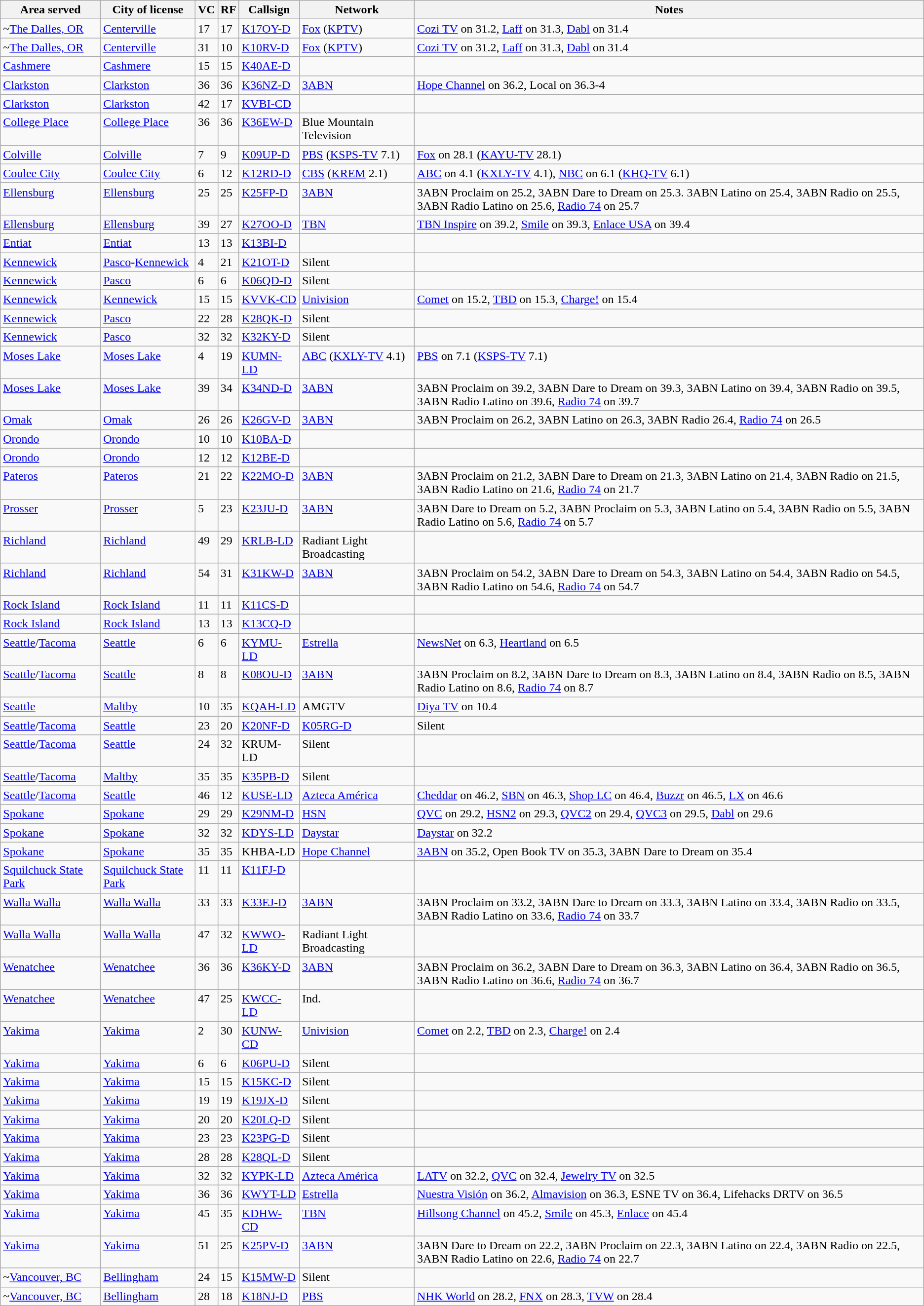<table class="sortable wikitable" style="margin: 1em 1em 1em 0; background: #f9f9f9;">
<tr>
<th>Area served</th>
<th>City of license</th>
<th>VC</th>
<th>RF</th>
<th>Callsign</th>
<th>Network</th>
<th class="unsortable">Notes</th>
</tr>
<tr style="vertical-align: top; text-align: left;">
<td>~<a href='#'>The Dalles, OR</a></td>
<td><a href='#'>Centerville</a></td>
<td>17</td>
<td>17</td>
<td><a href='#'>K17OY-D</a></td>
<td><a href='#'>Fox</a> (<a href='#'>KPTV</a>)</td>
<td><a href='#'>Cozi TV</a> on 31.2, <a href='#'>Laff</a> on 31.3, <a href='#'>Dabl</a> on 31.4</td>
</tr>
<tr style="vertical-align: top; text-align: left;">
<td>~<a href='#'>The Dalles, OR</a></td>
<td><a href='#'>Centerville</a></td>
<td>31</td>
<td>10</td>
<td><a href='#'>K10RV-D</a></td>
<td><a href='#'>Fox</a> (<a href='#'>KPTV</a>)</td>
<td><a href='#'>Cozi TV</a> on 31.2, <a href='#'>Laff</a> on 31.3, <a href='#'>Dabl</a> on 31.4</td>
</tr>
<tr style="vertical-align: top; text-align: left;">
<td><a href='#'>Cashmere</a></td>
<td><a href='#'>Cashmere</a></td>
<td>15</td>
<td>15</td>
<td><a href='#'>K40AE-D</a></td>
<td></td>
<td></td>
</tr>
<tr style="vertical-align: top; text-align: left;">
<td><a href='#'>Clarkston</a></td>
<td><a href='#'>Clarkston</a></td>
<td>36</td>
<td>36</td>
<td><a href='#'>K36NZ-D</a></td>
<td><a href='#'>3ABN</a></td>
<td><a href='#'>Hope Channel</a> on 36.2, Local on 36.3-4</td>
</tr>
<tr style="vertical-align: top; text-align: left;">
<td><a href='#'>Clarkston</a></td>
<td><a href='#'>Clarkston</a></td>
<td>42</td>
<td>17</td>
<td><a href='#'>KVBI-CD</a></td>
<td></td>
<td></td>
</tr>
<tr style="vertical-align: top; text-align: left;">
<td><a href='#'>College Place</a></td>
<td><a href='#'>College Place</a></td>
<td>36</td>
<td>36</td>
<td><a href='#'>K36EW-D</a></td>
<td>Blue Mountain Television</td>
<td></td>
</tr>
<tr style="vertical-align: top; text-align: left;">
<td><a href='#'>Colville</a></td>
<td><a href='#'>Colville</a></td>
<td>7</td>
<td>9</td>
<td><a href='#'>K09UP-D</a></td>
<td><a href='#'>PBS</a> (<a href='#'>KSPS-TV</a> 7.1)</td>
<td><a href='#'>Fox</a> on 28.1 (<a href='#'>KAYU-TV</a> 28.1)</td>
</tr>
<tr style="vertical-align: top; text-align: left;">
<td><a href='#'>Coulee City</a></td>
<td><a href='#'>Coulee City</a></td>
<td>6</td>
<td>12</td>
<td><a href='#'>K12RD-D</a></td>
<td><a href='#'>CBS</a> (<a href='#'>KREM</a> 2.1)</td>
<td><a href='#'>ABC</a> on 4.1 (<a href='#'>KXLY-TV</a> 4.1), <a href='#'>NBC</a> on 6.1 (<a href='#'>KHQ-TV</a> 6.1)</td>
</tr>
<tr style="vertical-align: top; text-align: left;">
<td><a href='#'>Ellensburg</a></td>
<td><a href='#'>Ellensburg</a></td>
<td>25</td>
<td>25</td>
<td><a href='#'>K25FP-D</a></td>
<td><a href='#'>3ABN</a></td>
<td>3ABN Proclaim on 25.2, 3ABN Dare to Dream on 25.3. 3ABN Latino on 25.4, 3ABN Radio on 25.5, 3ABN Radio Latino on 25.6, <a href='#'>Radio 74</a> on 25.7</td>
</tr>
<tr style="vertical-align: top; text-align: left;">
<td><a href='#'>Ellensburg</a></td>
<td><a href='#'>Ellensburg</a></td>
<td>39</td>
<td>27</td>
<td><a href='#'>K27OO-D</a></td>
<td><a href='#'>TBN</a></td>
<td><a href='#'>TBN Inspire</a> on 39.2, <a href='#'>Smile</a> on 39.3, <a href='#'>Enlace USA</a> on 39.4</td>
</tr>
<tr style="vertical-align: top; text-align: left;">
<td><a href='#'>Entiat</a></td>
<td><a href='#'>Entiat</a></td>
<td>13</td>
<td>13</td>
<td><a href='#'>K13BI-D</a></td>
<td></td>
<td></td>
</tr>
<tr style="vertical-align: top; text-align: left;">
<td><a href='#'>Kennewick</a></td>
<td><a href='#'>Pasco</a>-<a href='#'>Kennewick</a></td>
<td>4</td>
<td>21</td>
<td><a href='#'>K21OT-D</a></td>
<td>Silent</td>
<td></td>
</tr>
<tr style="vertical-align: top; text-align: left;">
<td><a href='#'>Kennewick</a></td>
<td><a href='#'>Pasco</a></td>
<td>6</td>
<td>6</td>
<td><a href='#'>K06QD-D</a></td>
<td>Silent</td>
<td></td>
</tr>
<tr style="vertical-align: top; text-align: left;">
<td><a href='#'>Kennewick</a></td>
<td><a href='#'>Kennewick</a></td>
<td>15</td>
<td>15</td>
<td><a href='#'>KVVK-CD</a></td>
<td><a href='#'>Univision</a></td>
<td><a href='#'>Comet</a> on 15.2, <a href='#'>TBD</a> on 15.3, <a href='#'>Charge!</a> on 15.4</td>
</tr>
<tr style="vertical-align: top; text-align: left;">
<td><a href='#'>Kennewick</a></td>
<td><a href='#'>Pasco</a></td>
<td>22</td>
<td>28</td>
<td><a href='#'>K28QK-D</a></td>
<td>Silent</td>
<td></td>
</tr>
<tr style="vertical-align: top; text-align: left;">
<td><a href='#'>Kennewick</a></td>
<td><a href='#'>Pasco</a></td>
<td>32</td>
<td>32</td>
<td><a href='#'>K32KY-D</a></td>
<td>Silent</td>
<td></td>
</tr>
<tr style="vertical-align: top; text-align: left;">
<td><a href='#'>Moses Lake</a></td>
<td><a href='#'>Moses Lake</a></td>
<td>4</td>
<td>19</td>
<td><a href='#'>KUMN-LD</a></td>
<td><a href='#'>ABC</a> (<a href='#'>KXLY-TV</a> 4.1)</td>
<td><a href='#'>PBS</a> on 7.1 (<a href='#'>KSPS-TV</a> 7.1)</td>
</tr>
<tr style="vertical-align: top; text-align: left;">
<td><a href='#'>Moses Lake</a></td>
<td><a href='#'>Moses Lake</a></td>
<td>39</td>
<td>34</td>
<td><a href='#'>K34ND-D</a></td>
<td><a href='#'>3ABN</a></td>
<td>3ABN Proclaim on 39.2, 3ABN Dare to Dream on 39.3, 3ABN Latino on 39.4, 3ABN Radio on 39.5, 3ABN Radio Latino on 39.6, <a href='#'>Radio 74</a> on 39.7</td>
</tr>
<tr style="vertical-align: top; text-align: left;">
<td><a href='#'>Omak</a></td>
<td><a href='#'>Omak</a></td>
<td>26</td>
<td>26</td>
<td><a href='#'>K26GV-D</a></td>
<td><a href='#'>3ABN</a></td>
<td>3ABN Proclaim on 26.2, 3ABN Latino on 26.3, 3ABN Radio 26.4, <a href='#'>Radio 74</a> on 26.5</td>
</tr>
<tr style="vertical-align: top; text-align: left;">
<td><a href='#'>Orondo</a></td>
<td><a href='#'>Orondo</a></td>
<td>10</td>
<td>10</td>
<td><a href='#'>K10BA-D</a></td>
<td></td>
<td></td>
</tr>
<tr style="vertical-align: top; text-align: left;">
<td><a href='#'>Orondo</a></td>
<td><a href='#'>Orondo</a></td>
<td>12</td>
<td>12</td>
<td><a href='#'>K12BE-D</a></td>
<td></td>
<td></td>
</tr>
<tr style="vertical-align: top; text-align: left;">
<td><a href='#'>Pateros</a></td>
<td><a href='#'>Pateros</a></td>
<td>21</td>
<td>22</td>
<td><a href='#'>K22MO-D</a></td>
<td><a href='#'>3ABN</a></td>
<td>3ABN Proclaim on 21.2, 3ABN Dare to Dream on 21.3, 3ABN Latino on 21.4, 3ABN Radio on 21.5, 3ABN Radio Latino on 21.6, <a href='#'>Radio 74</a> on 21.7</td>
</tr>
<tr style="vertical-align: top; text-align: left;">
<td><a href='#'>Prosser</a></td>
<td><a href='#'>Prosser</a></td>
<td>5</td>
<td>23</td>
<td><a href='#'>K23JU-D</a></td>
<td><a href='#'>3ABN</a></td>
<td>3ABN Dare to Dream on 5.2, 3ABN Proclaim on 5.3, 3ABN Latino on 5.4, 3ABN Radio on 5.5, 3ABN Radio Latino on 5.6, <a href='#'>Radio 74</a> on 5.7</td>
</tr>
<tr style="vertical-align: top; text-align: left;">
<td><a href='#'>Richland</a></td>
<td><a href='#'>Richland</a></td>
<td>49</td>
<td>29</td>
<td><a href='#'>KRLB-LD</a></td>
<td>Radiant Light Broadcasting</td>
<td></td>
</tr>
<tr style="vertical-align: top; text-align: left;">
<td><a href='#'>Richland</a></td>
<td><a href='#'>Richland</a></td>
<td>54</td>
<td>31</td>
<td><a href='#'>K31KW-D</a></td>
<td><a href='#'>3ABN</a></td>
<td>3ABN Proclaim on 54.2, 3ABN Dare to Dream on 54.3, 3ABN Latino on 54.4, 3ABN Radio on 54.5, 3ABN Radio Latino on 54.6, <a href='#'>Radio 74</a> on 54.7</td>
</tr>
<tr style="vertical-align: top; text-align: left;">
<td><a href='#'>Rock Island</a></td>
<td><a href='#'>Rock Island</a></td>
<td>11</td>
<td>11</td>
<td><a href='#'>K11CS-D</a></td>
<td></td>
<td></td>
</tr>
<tr style="vertical-align: top; text-align: left;">
<td><a href='#'>Rock Island</a></td>
<td><a href='#'>Rock Island</a></td>
<td>13</td>
<td>13</td>
<td><a href='#'>K13CQ-D</a></td>
<td></td>
<td></td>
</tr>
<tr style="vertical-align: top; text-align: left;">
<td><a href='#'>Seattle</a>/<a href='#'>Tacoma</a></td>
<td><a href='#'>Seattle</a></td>
<td>6</td>
<td>6</td>
<td><a href='#'>KYMU-LD</a></td>
<td><a href='#'>Estrella</a></td>
<td><a href='#'>NewsNet</a> on 6.3, <a href='#'>Heartland</a> on 6.5</td>
</tr>
<tr style="vertical-align: top; text-align: left;">
<td><a href='#'>Seattle</a>/<a href='#'>Tacoma</a></td>
<td><a href='#'>Seattle</a></td>
<td>8</td>
<td>8</td>
<td><a href='#'>K08OU-D</a></td>
<td><a href='#'>3ABN</a></td>
<td>3ABN Proclaim on 8.2, 3ABN Dare to Dream on 8.3, 3ABN Latino on 8.4, 3ABN Radio on 8.5, 3ABN Radio Latino on 8.6, <a href='#'>Radio 74</a> on 8.7</td>
</tr>
<tr style="vertical-align: top; text-align: left;">
<td><a href='#'>Seattle</a></td>
<td><a href='#'>Maltby</a></td>
<td>10</td>
<td>35</td>
<td><a href='#'>KQAH-LD</a></td>
<td>AMGTV</td>
<td><a href='#'>Diya TV</a> on 10.4</td>
</tr>
<tr style="vertical-align: top; text-align: left;">
<td><a href='#'>Seattle</a>/<a href='#'>Tacoma</a></td>
<td><a href='#'>Seattle</a></td>
<td>23</td>
<td>20</td>
<td><a href='#'>K20NF-D</a></td>
<td><a href='#'>K05RG-D</a></td>
<td>Silent</td>
</tr>
<tr style="vertical-align: top; text-align: left;">
<td><a href='#'>Seattle</a>/<a href='#'>Tacoma</a></td>
<td><a href='#'>Seattle</a></td>
<td>24</td>
<td>32</td>
<td>KRUM-LD</td>
<td>Silent</td>
<td></td>
</tr>
<tr style="vertical-align: top; text-align: left;">
<td><a href='#'>Seattle</a>/<a href='#'>Tacoma</a></td>
<td><a href='#'>Maltby</a></td>
<td>35</td>
<td>35</td>
<td><a href='#'>K35PB-D</a></td>
<td>Silent</td>
<td></td>
</tr>
<tr style="vertical-align: top; text-align: left;">
<td><a href='#'>Seattle</a>/<a href='#'>Tacoma</a></td>
<td><a href='#'>Seattle</a></td>
<td>46</td>
<td>12</td>
<td><a href='#'>KUSE-LD</a></td>
<td><a href='#'>Azteca América</a></td>
<td><a href='#'>Cheddar</a> on 46.2, <a href='#'>SBN</a> on 46.3, <a href='#'>Shop LC</a> on 46.4, <a href='#'>Buzzr</a> on 46.5, <a href='#'>LX</a> on 46.6</td>
</tr>
<tr style="vertical-align: top; text-align: left;">
<td><a href='#'>Spokane</a></td>
<td><a href='#'>Spokane</a></td>
<td>29</td>
<td>29</td>
<td><a href='#'>K29NM-D</a></td>
<td><a href='#'>HSN</a></td>
<td><a href='#'>QVC</a> on 29.2, <a href='#'>HSN2</a> on 29.3, <a href='#'>QVC2</a> on 29.4, <a href='#'>QVC3</a> on 29.5, <a href='#'>Dabl</a> on 29.6</td>
</tr>
<tr style="vertical-align: top; text-align: left;">
<td><a href='#'>Spokane</a></td>
<td><a href='#'>Spokane</a></td>
<td>32</td>
<td>32</td>
<td><a href='#'>KDYS-LD</a></td>
<td><a href='#'>Daystar</a></td>
<td><a href='#'>Daystar</a> on 32.2</td>
</tr>
<tr style="vertical-align: top; text-align: left;">
<td><a href='#'>Spokane</a></td>
<td><a href='#'>Spokane</a></td>
<td>35</td>
<td>35</td>
<td>KHBA-LD</td>
<td><a href='#'>Hope Channel</a></td>
<td><a href='#'>3ABN</a> on 35.2, Open Book TV on 35.3, 3ABN Dare to Dream on 35.4</td>
</tr>
<tr style="vertical-align: top; text-align: left;">
<td><a href='#'>Squilchuck State Park</a></td>
<td><a href='#'>Squilchuck State Park</a></td>
<td>11</td>
<td>11</td>
<td><a href='#'>K11FJ-D</a></td>
<td></td>
<td></td>
</tr>
<tr style="vertical-align: top; text-align: left;">
<td><a href='#'>Walla Walla</a></td>
<td><a href='#'>Walla Walla</a></td>
<td>33</td>
<td>33</td>
<td><a href='#'>K33EJ-D</a></td>
<td><a href='#'>3ABN</a></td>
<td>3ABN Proclaim on 33.2, 3ABN Dare to Dream on 33.3, 3ABN Latino on 33.4, 3ABN Radio on 33.5, 3ABN Radio Latino on 33.6, <a href='#'>Radio 74</a> on 33.7</td>
</tr>
<tr style="vertical-align: top; text-align: left;">
<td><a href='#'>Walla Walla</a></td>
<td><a href='#'>Walla Walla</a></td>
<td>47</td>
<td>32</td>
<td><a href='#'>KWWO-LD</a></td>
<td>Radiant Light Broadcasting</td>
<td></td>
</tr>
<tr style="vertical-align: top; text-align: left;">
<td><a href='#'>Wenatchee</a></td>
<td><a href='#'>Wenatchee</a></td>
<td>36</td>
<td>36</td>
<td><a href='#'>K36KY-D</a></td>
<td><a href='#'>3ABN</a></td>
<td>3ABN Proclaim on 36.2, 3ABN Dare to Dream on 36.3, 3ABN Latino on 36.4, 3ABN Radio on 36.5, 3ABN Radio Latino on 36.6, <a href='#'>Radio 74</a> on 36.7</td>
</tr>
<tr style="vertical-align: top; text-align: left;">
<td><a href='#'>Wenatchee</a></td>
<td><a href='#'>Wenatchee</a></td>
<td>47</td>
<td>25</td>
<td><a href='#'>KWCC-LD</a></td>
<td>Ind.</td>
<td></td>
</tr>
<tr style="vertical-align: top; text-align: left;">
<td><a href='#'>Yakima</a></td>
<td><a href='#'>Yakima</a></td>
<td>2</td>
<td>30</td>
<td><a href='#'>KUNW-CD</a></td>
<td><a href='#'>Univision</a></td>
<td><a href='#'>Comet</a> on 2.2, <a href='#'>TBD</a> on 2.3, <a href='#'>Charge!</a> on 2.4</td>
</tr>
<tr style="vertical-align: top; text-align: left;">
<td><a href='#'>Yakima</a></td>
<td><a href='#'>Yakima</a></td>
<td>6</td>
<td>6</td>
<td><a href='#'>K06PU-D</a></td>
<td>Silent</td>
<td></td>
</tr>
<tr style="vertical-align: top; text-align: left;">
<td><a href='#'>Yakima</a></td>
<td><a href='#'>Yakima</a></td>
<td>15</td>
<td>15</td>
<td><a href='#'>K15KC-D</a></td>
<td>Silent</td>
<td></td>
</tr>
<tr style="vertical-align: top; text-align: left;">
<td><a href='#'>Yakima</a></td>
<td><a href='#'>Yakima</a></td>
<td>19</td>
<td>19</td>
<td><a href='#'>K19JX-D</a></td>
<td>Silent</td>
<td></td>
</tr>
<tr style="vertical-align: top; text-align: left;">
<td><a href='#'>Yakima</a></td>
<td><a href='#'>Yakima</a></td>
<td>20</td>
<td>20</td>
<td><a href='#'>K20LQ-D</a></td>
<td>Silent</td>
<td></td>
</tr>
<tr style="vertical-align: top; text-align: left;">
<td><a href='#'>Yakima</a></td>
<td><a href='#'>Yakima</a></td>
<td>23</td>
<td>23</td>
<td><a href='#'>K23PG-D</a></td>
<td>Silent</td>
<td></td>
</tr>
<tr style="vertical-align: top; text-align: left;">
<td><a href='#'>Yakima</a></td>
<td><a href='#'>Yakima</a></td>
<td>28</td>
<td>28</td>
<td><a href='#'>K28QL-D</a></td>
<td>Silent</td>
<td></td>
</tr>
<tr style="vertical-align: top; text-align: left;">
<td><a href='#'>Yakima</a></td>
<td><a href='#'>Yakima</a></td>
<td>32</td>
<td>32</td>
<td><a href='#'>KYPK-LD</a></td>
<td><a href='#'>Azteca América</a></td>
<td><a href='#'>LATV</a> on 32.2, <a href='#'>QVC</a> on 32.4, <a href='#'>Jewelry TV</a> on 32.5</td>
</tr>
<tr style="vertical-align: top; text-align: left;">
<td><a href='#'>Yakima</a></td>
<td><a href='#'>Yakima</a></td>
<td>36</td>
<td>36</td>
<td><a href='#'>KWYT-LD</a></td>
<td><a href='#'>Estrella</a></td>
<td><a href='#'>Nuestra Visión</a> on 36.2, <a href='#'>Almavision</a> on 36.3, ESNE TV on 36.4, Lifehacks DRTV on 36.5</td>
</tr>
<tr style="vertical-align: top; text-align: left;">
<td><a href='#'>Yakima</a></td>
<td><a href='#'>Yakima</a></td>
<td>45</td>
<td>35</td>
<td><a href='#'>KDHW-CD</a></td>
<td><a href='#'>TBN</a></td>
<td><a href='#'>Hillsong Channel</a> on 45.2, <a href='#'>Smile</a> on 45.3, <a href='#'>Enlace</a> on 45.4</td>
</tr>
<tr style="vertical-align: top; text-align: left;">
<td><a href='#'>Yakima</a></td>
<td><a href='#'>Yakima</a></td>
<td>51</td>
<td>25</td>
<td><a href='#'>K25PV-D</a></td>
<td><a href='#'>3ABN</a></td>
<td>3ABN Dare to Dream on 22.2, 3ABN Proclaim on 22.3, 3ABN Latino on 22.4, 3ABN Radio on 22.5, 3ABN Radio Latino on 22.6, <a href='#'>Radio 74</a> on 22.7</td>
</tr>
<tr style="vertical-align: top; text-align: left;">
<td>~<a href='#'>Vancouver, BC</a></td>
<td><a href='#'>Bellingham</a></td>
<td>24</td>
<td>15</td>
<td><a href='#'>K15MW-D</a></td>
<td>Silent</td>
<td></td>
</tr>
<tr style="vertical-align: top; text-align: left;">
<td>~<a href='#'>Vancouver, BC</a></td>
<td><a href='#'>Bellingham</a></td>
<td>28</td>
<td>18</td>
<td><a href='#'>K18NJ-D</a></td>
<td><a href='#'>PBS</a></td>
<td><a href='#'>NHK World</a> on 28.2, <a href='#'>FNX</a> on 28.3, <a href='#'>TVW</a> on 28.4</td>
</tr>
</table>
